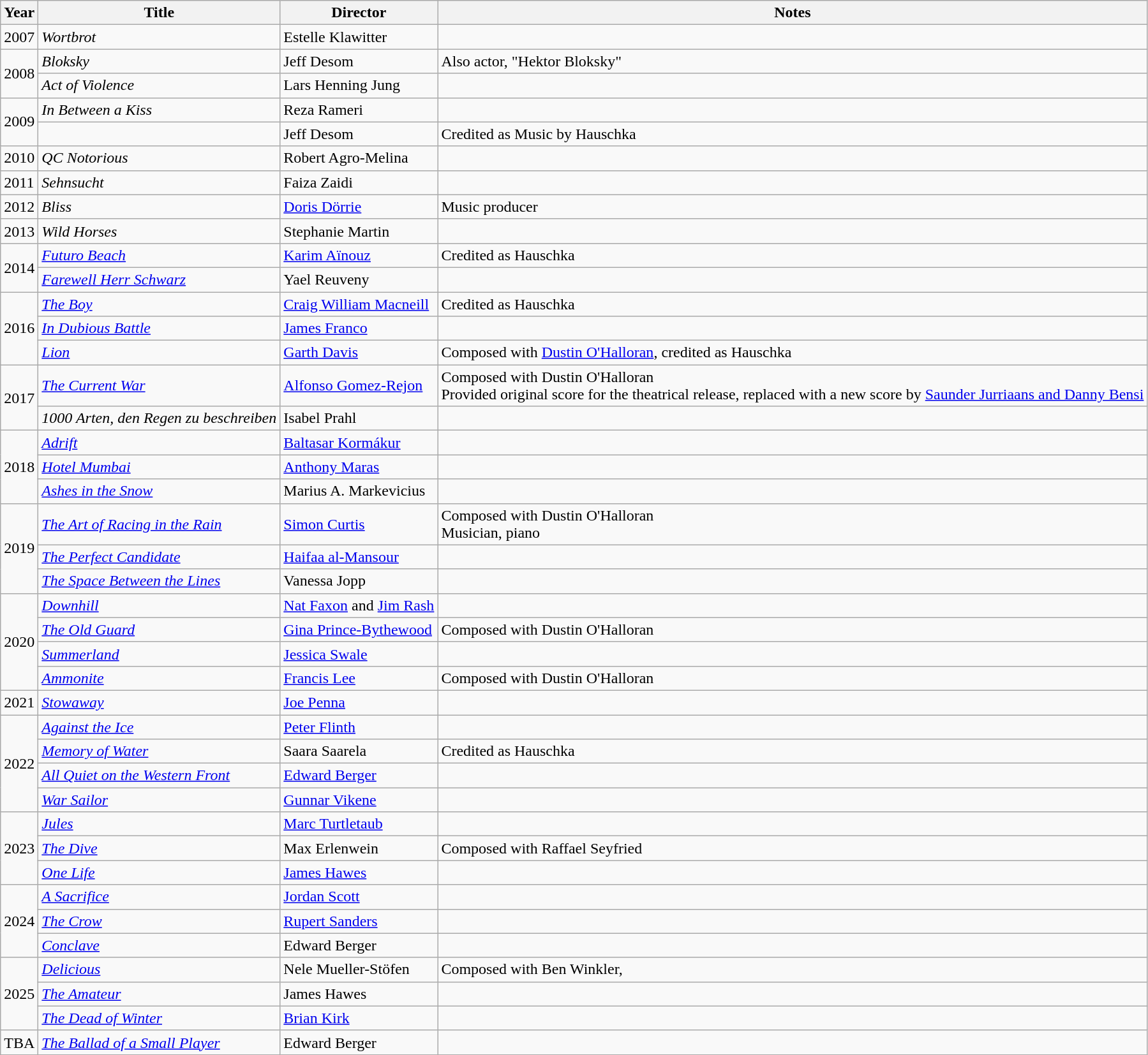<table class="wikitable">
<tr>
<th>Year</th>
<th>Title</th>
<th>Director</th>
<th>Notes</th>
</tr>
<tr>
<td>2007</td>
<td><em>Wortbrot</em></td>
<td>Estelle Klawitter</td>
<td></td>
</tr>
<tr>
<td rowspan=2>2008</td>
<td><em>Bloksky</em></td>
<td>Jeff Desom</td>
<td>Also actor, "Hektor Bloksky"</td>
</tr>
<tr>
<td><em>Act of Violence</em></td>
<td>Lars Henning Jung</td>
<td></td>
</tr>
<tr>
<td rowspan=2>2009</td>
<td><em>In Between a Kiss</em></td>
<td>Reza Rameri</td>
<td></td>
</tr>
<tr>
<td></td>
<td>Jeff Desom</td>
<td>Credited as Music by Hauschka</td>
</tr>
<tr>
<td>2010</td>
<td><em>QC Notorious</em></td>
<td>Robert Agro-Melina</td>
<td></td>
</tr>
<tr>
<td>2011</td>
<td><em>Sehnsucht</em></td>
<td>Faiza Zaidi</td>
<td></td>
</tr>
<tr>
<td>2012</td>
<td><em>Bliss</em></td>
<td><a href='#'>Doris Dörrie</a></td>
<td>Music producer</td>
</tr>
<tr>
<td>2013</td>
<td><em>Wild Horses</em></td>
<td>Stephanie Martin</td>
<td></td>
</tr>
<tr>
<td rowspan=2>2014</td>
<td><em><a href='#'>Futuro Beach</a></em></td>
<td><a href='#'>Karim Aïnouz</a></td>
<td>Credited as Hauschka</td>
</tr>
<tr>
<td><em><a href='#'>Farewell Herr Schwarz</a></em></td>
<td>Yael Reuveny</td>
<td></td>
</tr>
<tr>
<td rowspan=3>2016</td>
<td><em><a href='#'>The Boy</a></em></td>
<td><a href='#'>Craig William Macneill</a></td>
<td>Credited as Hauschka</td>
</tr>
<tr>
<td><em><a href='#'>In Dubious Battle</a></em></td>
<td><a href='#'>James Franco</a></td>
<td></td>
</tr>
<tr>
<td><em><a href='#'>Lion</a></em></td>
<td><a href='#'>Garth Davis</a></td>
<td>Composed with <a href='#'>Dustin O'Halloran</a>, credited as Hauschka</td>
</tr>
<tr>
<td rowspan=2>2017</td>
<td><em><a href='#'>The Current War</a></em></td>
<td><a href='#'>Alfonso Gomez-Rejon</a></td>
<td>Composed with Dustin O'Halloran<br>Provided original score for the theatrical release, replaced with a new score by <a href='#'>Saunder Jurriaans and Danny Bensi</a></td>
</tr>
<tr>
<td><em>1000 Arten, den Regen zu beschreiben</em></td>
<td>Isabel Prahl</td>
<td></td>
</tr>
<tr>
<td rowspan=3>2018</td>
<td><em><a href='#'>Adrift</a></em></td>
<td><a href='#'>Baltasar Kormákur</a></td>
<td></td>
</tr>
<tr>
<td><em><a href='#'>Hotel Mumbai</a></em></td>
<td><a href='#'>Anthony Maras</a></td>
<td></td>
</tr>
<tr>
<td><em><a href='#'>Ashes in the Snow</a></em></td>
<td>Marius A. Markevicius</td>
<td></td>
</tr>
<tr>
<td rowspan=3>2019</td>
<td><em><a href='#'>The Art of Racing in the Rain</a></em></td>
<td><a href='#'>Simon Curtis</a></td>
<td>Composed with Dustin O'Halloran<br>Musician, piano</td>
</tr>
<tr>
<td><em><a href='#'>The Perfect Candidate</a></em></td>
<td><a href='#'>Haifaa al-Mansour</a></td>
<td></td>
</tr>
<tr>
<td><em><a href='#'>The Space Between the Lines</a></em></td>
<td>Vanessa Jopp</td>
<td></td>
</tr>
<tr>
<td rowspan=4>2020</td>
<td><em><a href='#'>Downhill</a></em></td>
<td><a href='#'>Nat Faxon</a> and <a href='#'>Jim Rash</a></td>
<td></td>
</tr>
<tr>
<td><em><a href='#'>The Old Guard</a></em></td>
<td><a href='#'>Gina Prince-Bythewood</a></td>
<td>Composed with Dustin O'Halloran</td>
</tr>
<tr>
<td><em><a href='#'>Summerland</a></em></td>
<td><a href='#'>Jessica Swale</a></td>
<td></td>
</tr>
<tr>
<td><em><a href='#'>Ammonite</a></em></td>
<td><a href='#'>Francis Lee</a></td>
<td>Composed with Dustin O'Halloran</td>
</tr>
<tr>
<td>2021</td>
<td><em><a href='#'>Stowaway</a></em></td>
<td><a href='#'>Joe Penna</a></td>
<td></td>
</tr>
<tr>
<td rowspan="4">2022</td>
<td><em><a href='#'>Against the Ice</a></em></td>
<td><a href='#'>Peter Flinth</a></td>
<td></td>
</tr>
<tr>
<td><em><a href='#'>Memory of Water</a></em></td>
<td>Saara Saarela</td>
<td>Credited as Hauschka</td>
</tr>
<tr>
<td><em><a href='#'>All Quiet on the Western Front</a></em></td>
<td><a href='#'>Edward Berger</a></td>
<td></td>
</tr>
<tr>
<td><em><a href='#'>War Sailor</a></em></td>
<td><a href='#'>Gunnar Vikene</a></td>
<td></td>
</tr>
<tr>
<td rowspan="3">2023</td>
<td><em><a href='#'>Jules</a></em></td>
<td><a href='#'>Marc Turtletaub</a></td>
<td></td>
</tr>
<tr>
<td><em><a href='#'>The Dive</a></em></td>
<td>Max Erlenwein</td>
<td>Composed with Raffael Seyfried</td>
</tr>
<tr>
<td><em><a href='#'>One Life</a></em></td>
<td><a href='#'>James Hawes</a></td>
<td></td>
</tr>
<tr>
<td rowspan=3>2024</td>
<td><em><a href='#'>A Sacrifice</a></em></td>
<td><a href='#'>Jordan Scott</a></td>
<td></td>
</tr>
<tr>
<td><em><a href='#'>The Crow</a></em></td>
<td><a href='#'>Rupert Sanders</a></td>
<td></td>
</tr>
<tr>
<td><em><a href='#'>Conclave</a></em></td>
<td>Edward Berger</td>
<td></td>
</tr>
<tr>
<td rowspan=3>2025</td>
<td><em><a href='#'>Delicious</a></em></td>
<td>Nele Mueller-Stöfen</td>
<td>Composed with Ben Winkler, </td>
</tr>
<tr>
<td><em><a href='#'>The Amateur</a></em></td>
<td>James Hawes</td>
<td></td>
</tr>
<tr>
<td><em><a href='#'>The Dead of Winter</a></em></td>
<td><a href='#'>Brian Kirk</a></td>
<td></td>
</tr>
<tr>
<td>TBA</td>
<td><em><a href='#'>The Ballad of a Small Player</a></em></td>
<td>Edward Berger</td>
<td></td>
</tr>
</table>
